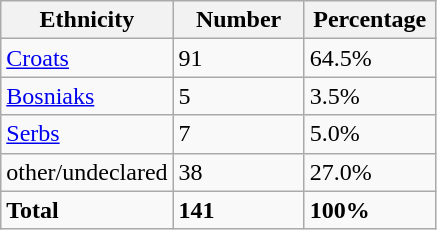<table class="wikitable">
<tr>
<th width="100px">Ethnicity</th>
<th width="80px">Number</th>
<th width="80px">Percentage</th>
</tr>
<tr>
<td><a href='#'>Croats</a></td>
<td>91</td>
<td>64.5%</td>
</tr>
<tr>
<td><a href='#'>Bosniaks</a></td>
<td>5</td>
<td>3.5%</td>
</tr>
<tr>
<td><a href='#'>Serbs</a></td>
<td>7</td>
<td>5.0%</td>
</tr>
<tr>
<td>other/undeclared</td>
<td>38</td>
<td>27.0%</td>
</tr>
<tr>
<td><strong>Total</strong></td>
<td><strong>141</strong></td>
<td><strong>100%</strong></td>
</tr>
</table>
